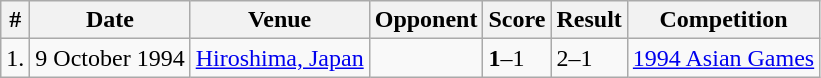<table class="wikitable" style="text-align:left;">
<tr>
<th>#</th>
<th>Date</th>
<th>Venue</th>
<th>Opponent</th>
<th>Score</th>
<th>Result</th>
<th>Competition</th>
</tr>
<tr>
<td>1.</td>
<td>9 October 1994</td>
<td><a href='#'> Hiroshima, Japan</a></td>
<td></td>
<td><strong>1</strong>–1</td>
<td>2–1</td>
<td><a href='#'>1994 Asian Games</a></td>
</tr>
</table>
